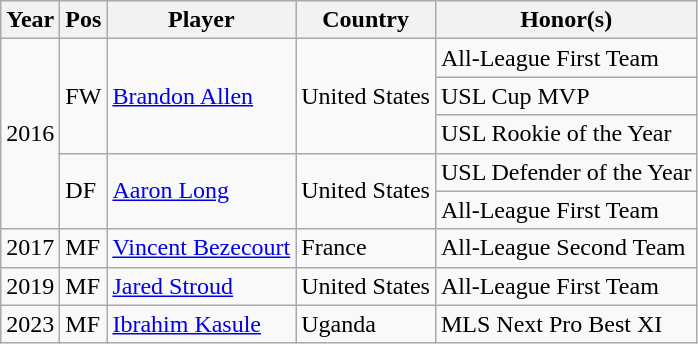<table class="wikitable">
<tr>
<th>Year</th>
<th>Pos</th>
<th>Player</th>
<th>Country</th>
<th>Honor(s)</th>
</tr>
<tr>
<td rowspan=5>2016</td>
<td rowspan=3>FW</td>
<td rowspan=3><a href='#'>Brandon Allen</a></td>
<td rowspan=3> United States</td>
<td>All-League First Team</td>
</tr>
<tr>
<td>USL Cup MVP</td>
</tr>
<tr>
<td>USL Rookie of the Year</td>
</tr>
<tr>
<td rowspan=2>DF</td>
<td rowspan=2><a href='#'>Aaron Long</a></td>
<td rowspan=2> United States</td>
<td>USL Defender of the Year</td>
</tr>
<tr>
<td>All-League First Team</td>
</tr>
<tr>
<td>2017</td>
<td>MF</td>
<td><a href='#'>Vincent Bezecourt</a></td>
<td> France</td>
<td>All-League Second Team</td>
</tr>
<tr>
<td>2019</td>
<td>MF</td>
<td><a href='#'>Jared Stroud</a></td>
<td> United States</td>
<td>All-League First Team</td>
</tr>
<tr>
<td>2023</td>
<td>MF</td>
<td><a href='#'>Ibrahim Kasule</a></td>
<td> Uganda</td>
<td>MLS Next Pro Best XI</td>
</tr>
</table>
